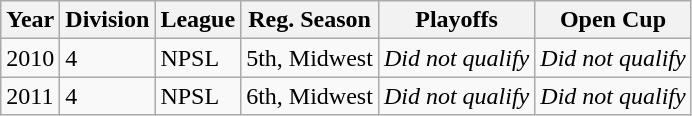<table class="wikitable">
<tr>
<th>Year</th>
<th>Division</th>
<th>League</th>
<th>Reg. Season</th>
<th>Playoffs</th>
<th>Open Cup</th>
</tr>
<tr>
<td>2010</td>
<td>4</td>
<td>NPSL</td>
<td>5th, Midwest</td>
<td><em>Did not qualify</em></td>
<td><em>Did not qualify</em></td>
</tr>
<tr>
<td>2011</td>
<td>4</td>
<td>NPSL</td>
<td>6th, Midwest</td>
<td><em>Did not qualify</em></td>
<td><em>Did not qualify</em></td>
</tr>
</table>
